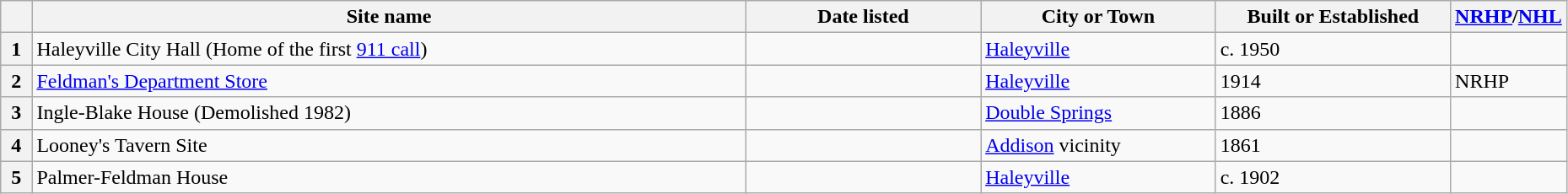<table class="wikitable" style="width:98%">
<tr>
<th width = 2% ></th>
<th><strong>Site name</strong></th>
<th width = 15% ><strong>Date listed</strong></th>
<th width = 15% ><strong>City or Town</strong></th>
<th width = 15% ><strong>Built or Established</strong></th>
<th width = 5%  ><strong><a href='#'>NRHP</a>/<a href='#'>NHL</a></strong></th>
</tr>
<tr ->
<th>1</th>
<td>Haleyville City Hall (Home of the first <a href='#'>911 call</a>)</td>
<td></td>
<td><a href='#'>Haleyville</a></td>
<td>c. 1950</td>
<td></td>
</tr>
<tr ->
<th>2</th>
<td><a href='#'>Feldman's Department Store</a></td>
<td></td>
<td><a href='#'>Haleyville</a></td>
<td>1914</td>
<td>NRHP</td>
</tr>
<tr ->
<th>3</th>
<td>Ingle-Blake House (Demolished 1982)</td>
<td></td>
<td><a href='#'>Double Springs</a></td>
<td>1886</td>
<td></td>
</tr>
<tr ->
<th>4</th>
<td>Looney's Tavern Site</td>
<td></td>
<td><a href='#'>Addison</a> vicinity</td>
<td>1861</td>
<td></td>
</tr>
<tr ->
<th>5</th>
<td>Palmer-Feldman House</td>
<td></td>
<td><a href='#'>Haleyville</a></td>
<td>c. 1902</td>
<td></td>
</tr>
</table>
